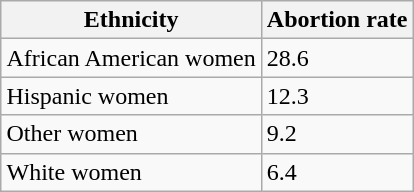<table class="wikitable" style="margin-left: auto; margin-right: auto; border: none;">
<tr>
<th>Ethnicity</th>
<th>Abortion rate</th>
</tr>
<tr>
<td>African American women</td>
<td>28.6</td>
</tr>
<tr>
<td>Hispanic women</td>
<td>12.3</td>
</tr>
<tr>
<td>Other women</td>
<td>9.2</td>
</tr>
<tr>
<td>White women</td>
<td>6.4</td>
</tr>
</table>
